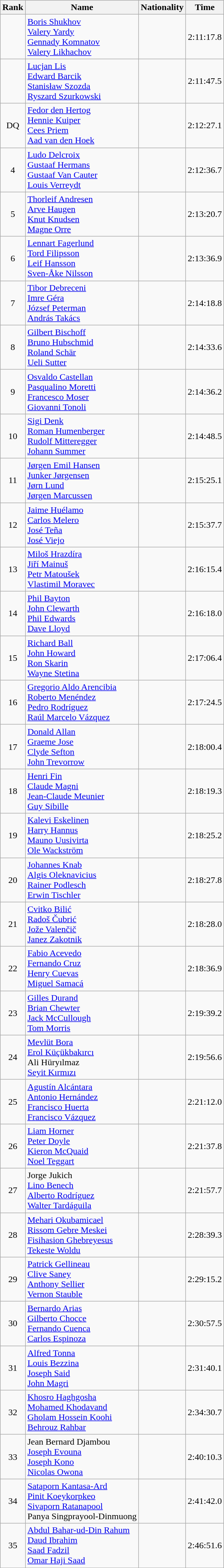<table class="wikitable sortable" style="text-align:center">
<tr>
<th>Rank</th>
<th>Name</th>
<th>Nationality</th>
<th>Time</th>
</tr>
<tr>
<td></td>
<td align=left><a href='#'>Boris Shukhov</a><br><a href='#'>Valery Yardy</a><br><a href='#'>Gennady Komnatov</a><br><a href='#'>Valery Likhachov</a></td>
<td align=left></td>
<td>2:11:17.8</td>
</tr>
<tr>
<td></td>
<td align=left><a href='#'>Lucjan Lis</a><br><a href='#'>Edward Barcik</a><br><a href='#'>Stanisław Szozda</a><br><a href='#'>Ryszard Szurkowski</a></td>
<td align=left></td>
<td>2:11:47.5</td>
</tr>
<tr>
<td>DQ</td>
<td align=left><a href='#'>Fedor den Hertog</a><br><a href='#'>Hennie Kuiper</a><br><a href='#'>Cees Priem</a><br><a href='#'>Aad van den Hoek</a></td>
<td align=left></td>
<td>2:12:27.1</td>
</tr>
<tr>
<td>4</td>
<td align=left><a href='#'>Ludo Delcroix</a><br><a href='#'>Gustaaf Hermans</a><br><a href='#'>Gustaaf Van Cauter</a><br><a href='#'>Louis Verreydt</a></td>
<td align=left></td>
<td>2:12:36.7</td>
</tr>
<tr>
<td>5</td>
<td align=left><a href='#'>Thorleif Andresen</a><br><a href='#'>Arve Haugen</a><br><a href='#'>Knut Knudsen</a><br><a href='#'>Magne Orre</a></td>
<td align=left></td>
<td>2:13:20.7</td>
</tr>
<tr>
<td>6</td>
<td align=left><a href='#'>Lennart Fagerlund</a><br><a href='#'>Tord Filipsson</a><br><a href='#'>Leif Hansson</a><br><a href='#'>Sven-Åke Nilsson</a></td>
<td align=left></td>
<td>2:13:36.9</td>
</tr>
<tr>
<td>7</td>
<td align=left><a href='#'>Tibor Debreceni</a><br><a href='#'>Imre Géra</a><br><a href='#'>József Peterman</a><br><a href='#'>András Takács</a></td>
<td align=left></td>
<td>2:14:18.8</td>
</tr>
<tr>
<td>8</td>
<td align=left><a href='#'>Gilbert Bischoff</a><br><a href='#'>Bruno Hubschmid</a><br><a href='#'>Roland Schär</a><br><a href='#'>Ueli Sutter</a></td>
<td align=left></td>
<td>2:14:33.6</td>
</tr>
<tr>
<td>9</td>
<td align=left><a href='#'>Osvaldo Castellan</a><br><a href='#'>Pasqualino Moretti</a><br><a href='#'>Francesco Moser</a><br><a href='#'>Giovanni Tonoli</a></td>
<td align=left></td>
<td>2:14:36.2</td>
</tr>
<tr>
<td>10</td>
<td align=left><a href='#'>Sigi Denk</a><br><a href='#'>Roman Humenberger</a><br><a href='#'>Rudolf Mitteregger</a><br><a href='#'>Johann Summer</a></td>
<td align=left></td>
<td>2:14:48.5</td>
</tr>
<tr>
<td>11</td>
<td align=left><a href='#'>Jørgen Emil Hansen</a><br><a href='#'>Junker Jørgensen</a><br><a href='#'>Jørn Lund</a><br><a href='#'>Jørgen Marcussen</a></td>
<td align=left></td>
<td>2:15:25.1</td>
</tr>
<tr>
<td>12</td>
<td align=left><a href='#'>Jaime Huélamo</a><br><a href='#'>Carlos Melero</a><br><a href='#'>José Teña</a><br><a href='#'>José Viejo</a></td>
<td align=left></td>
<td>2:15:37.7</td>
</tr>
<tr>
<td>13</td>
<td align=left><a href='#'>Miloš Hrazdíra</a><br><a href='#'>Jiří Mainuš</a><br><a href='#'>Petr Matoušek</a><br><a href='#'>Vlastimil Moravec</a></td>
<td align=left></td>
<td>2:16:15.4</td>
</tr>
<tr>
<td>14</td>
<td align=left><a href='#'>Phil Bayton</a><br><a href='#'>John Clewarth</a><br><a href='#'>Phil Edwards</a><br><a href='#'>Dave Lloyd</a></td>
<td align=left></td>
<td>2:16:18.0</td>
</tr>
<tr>
<td>15</td>
<td align=left><a href='#'>Richard Ball</a><br><a href='#'>John Howard</a><br><a href='#'>Ron Skarin</a><br><a href='#'>Wayne Stetina</a></td>
<td align=left></td>
<td>2:17:06.4</td>
</tr>
<tr>
<td>16</td>
<td align=left><a href='#'>Gregorio Aldo Arencibia</a><br><a href='#'>Roberto Menéndez</a><br><a href='#'>Pedro Rodríguez</a><br><a href='#'>Raúl Marcelo Vázquez</a></td>
<td align=left></td>
<td>2:17:24.5</td>
</tr>
<tr>
<td>17</td>
<td align=left><a href='#'>Donald Allan</a><br><a href='#'>Graeme Jose</a><br><a href='#'>Clyde Sefton</a><br><a href='#'>John Trevorrow</a></td>
<td align=left></td>
<td>2:18:00.4</td>
</tr>
<tr>
<td>18</td>
<td align=left><a href='#'>Henri Fin</a><br><a href='#'>Claude Magni</a><br><a href='#'>Jean-Claude Meunier</a><br><a href='#'>Guy Sibille</a></td>
<td align=left></td>
<td>2:18:19.3</td>
</tr>
<tr>
<td>19</td>
<td align=left><a href='#'>Kalevi Eskelinen</a><br><a href='#'>Harry Hannus</a><br><a href='#'>Mauno Uusivirta</a><br><a href='#'>Ole Wackström</a></td>
<td align=left></td>
<td>2:18:25.2</td>
</tr>
<tr>
<td>20</td>
<td align=left><a href='#'>Johannes Knab</a><br><a href='#'>Algis Oleknavicius</a><br><a href='#'>Rainer Podlesch</a><br><a href='#'>Erwin Tischler</a></td>
<td align=left></td>
<td>2:18:27.8</td>
</tr>
<tr>
<td>21</td>
<td align=left><a href='#'>Cvitko Bilić</a><br><a href='#'>Radoš Čubrić</a><br><a href='#'>Jože Valenčič</a><br><a href='#'>Janez Zakotnik</a></td>
<td align=left></td>
<td>2:18:28.0</td>
</tr>
<tr>
<td>22</td>
<td align=left><a href='#'>Fabio Acevedo</a><br><a href='#'>Fernando Cruz</a><br><a href='#'>Henry Cuevas</a><br><a href='#'>Miguel Samacá</a></td>
<td align=left></td>
<td>2:18:36.9</td>
</tr>
<tr>
<td>23</td>
<td align=left><a href='#'>Gilles Durand</a><br><a href='#'>Brian Chewter</a><br><a href='#'>Jack McCullough</a><br><a href='#'>Tom Morris</a></td>
<td align=left></td>
<td>2:19:39.2</td>
</tr>
<tr>
<td>24</td>
<td align=left><a href='#'>Mevlüt Bora</a><br><a href='#'>Erol Küçükbakırcı</a><br>Ali Hüryılmaz<br><a href='#'>Seyit Kırmızı</a></td>
<td align=left></td>
<td>2:19:56.6</td>
</tr>
<tr>
<td>25</td>
<td align=left><a href='#'>Agustín Alcántara</a><br><a href='#'>Antonio Hernández</a><br><a href='#'>Francisco Huerta</a><br><a href='#'>Francisco Vázquez</a></td>
<td align=left></td>
<td>2:21:12.0</td>
</tr>
<tr>
<td>26</td>
<td align=left><a href='#'>Liam Horner</a><br><a href='#'>Peter Doyle</a><br><a href='#'>Kieron McQuaid</a><br><a href='#'>Noel Teggart</a></td>
<td align=left></td>
<td>2:21:37.8</td>
</tr>
<tr>
<td>27</td>
<td align=left>Jorge Jukich<br><a href='#'>Lino Benech</a><br><a href='#'>Alberto Rodríguez</a><br><a href='#'>Walter Tardáguila</a></td>
<td align=left></td>
<td>2:21:57.7</td>
</tr>
<tr>
<td>28</td>
<td align=left><a href='#'>Mehari Okubamicael</a><br><a href='#'>Rissom Gebre Meskei</a><br><a href='#'>Fisihasion Ghebreyesus</a><br><a href='#'>Tekeste Woldu</a></td>
<td align=left></td>
<td>2:28:39.3</td>
</tr>
<tr>
<td>29</td>
<td align=left><a href='#'>Patrick Gellineau</a><br><a href='#'>Clive Saney</a><br><a href='#'>Anthony Sellier</a><br><a href='#'>Vernon Stauble</a></td>
<td align=left></td>
<td>2:29:15.2</td>
</tr>
<tr>
<td>30</td>
<td align=left><a href='#'>Bernardo Arias</a><br><a href='#'>Gilberto Chocce</a><br><a href='#'>Fernando Cuenca</a><br><a href='#'>Carlos Espinoza</a></td>
<td align=left></td>
<td>2:30:57.5</td>
</tr>
<tr>
<td>31</td>
<td align=left><a href='#'>Alfred Tonna</a><br><a href='#'>Louis Bezzina</a><br><a href='#'>Joseph Said</a><br><a href='#'>John Magri</a></td>
<td align=left></td>
<td>2:31:40.1</td>
</tr>
<tr>
<td>32</td>
<td align=left><a href='#'>Khosro Haghgosha</a><br><a href='#'>Mohamed Khodavand</a><br><a href='#'>Gholam Hossein Koohi</a><br><a href='#'>Behrouz Rahbar</a></td>
<td align=left></td>
<td>2:34:30.7</td>
</tr>
<tr>
<td>33</td>
<td align=left>Jean Bernard Djambou<br><a href='#'>Joseph Evouna</a><br><a href='#'>Joseph Kono</a><br><a href='#'>Nicolas Owona</a></td>
<td align=left></td>
<td>2:40:10.3</td>
</tr>
<tr>
<td>34</td>
<td align=left><a href='#'>Sataporn Kantasa-Ard</a><br><a href='#'>Pinit Koeykorpkeo</a><br><a href='#'>Sivaporn Ratanapool</a><br>Panya Singprayool-Dinmuong</td>
<td align=left></td>
<td>2:41:42.0</td>
</tr>
<tr>
<td>35</td>
<td align=left><a href='#'>Abdul Bahar-ud-Din Rahum</a><br><a href='#'>Daud Ibrahim</a><br><a href='#'>Saad Fadzil</a><br><a href='#'>Omar Haji Saad</a></td>
<td align=left></td>
<td>2:46:51.6</td>
</tr>
<tr>
</tr>
</table>
